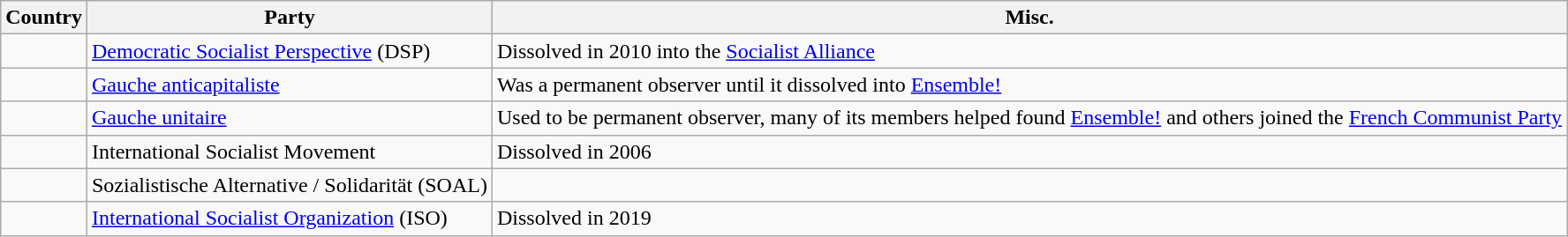<table class="wikitable">
<tr>
<th>Country</th>
<th>Party</th>
<th>Misc.</th>
</tr>
<tr>
<td></td>
<td><a href='#'>Democratic Socialist Perspective</a> (DSP)</td>
<td>Dissolved in 2010 into the <a href='#'>Socialist Alliance</a></td>
</tr>
<tr>
<td></td>
<td><a href='#'>Gauche anticapitaliste</a></td>
<td>Was a permanent observer until it dissolved into <a href='#'>Ensemble!</a></td>
</tr>
<tr>
<td></td>
<td><a href='#'>Gauche unitaire</a></td>
<td>Used to be permanent observer, many of its members helped found <a href='#'>Ensemble!</a> and others joined the <a href='#'>French Communist Party</a></td>
</tr>
<tr>
<td></td>
<td>International Socialist Movement</td>
<td>Dissolved in 2006</td>
</tr>
<tr>
<td></td>
<td>Sozialistische Alternative / Solidarität (SOAL)</td>
<td></td>
</tr>
<tr>
<td></td>
<td><a href='#'>International Socialist Organization</a> (ISO)</td>
<td>Dissolved in 2019</td>
</tr>
</table>
